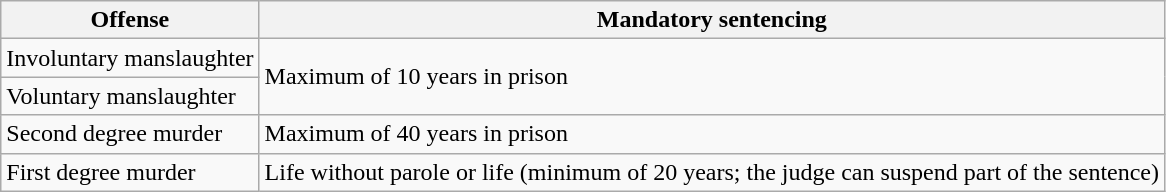<table class="wikitable">
<tr>
<th>Offense</th>
<th>Mandatory sentencing</th>
</tr>
<tr>
<td>Involuntary manslaughter</td>
<td rowspan="2">Maximum of 10 years in prison</td>
</tr>
<tr>
<td>Voluntary manslaughter</td>
</tr>
<tr>
<td>Second degree murder</td>
<td>Maximum of 40 years in prison</td>
</tr>
<tr>
<td>First degree murder</td>
<td>Life without parole or life (minimum of 20 years; the judge can suspend part of the sentence)</td>
</tr>
</table>
